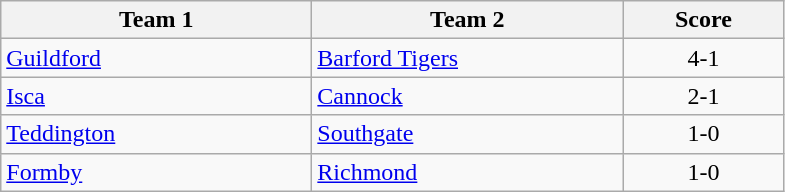<table class="wikitable" style="font-size: 100%">
<tr>
<th width=200>Team 1</th>
<th width=200>Team 2</th>
<th width=100>Score</th>
</tr>
<tr>
<td><a href='#'>Guildford</a></td>
<td><a href='#'>Barford Tigers</a></td>
<td align=center>4-1</td>
</tr>
<tr>
<td><a href='#'>Isca</a></td>
<td><a href='#'>Cannock</a></td>
<td align=center>2-1</td>
</tr>
<tr>
<td><a href='#'>Teddington</a></td>
<td><a href='#'>Southgate</a></td>
<td align=center>1-0</td>
</tr>
<tr>
<td><a href='#'>Formby</a></td>
<td><a href='#'>Richmond</a></td>
<td align=center>1-0</td>
</tr>
</table>
